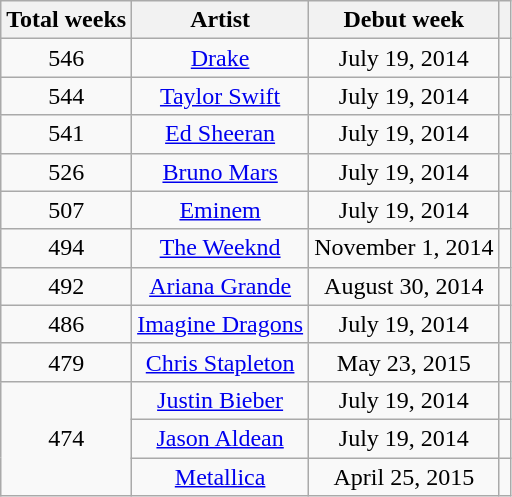<table class="wikitable sortable plainrowheaders" style="text-align:center">
<tr>
<th>Total weeks</th>
<th>Artist</th>
<th>Debut week</th>
<th class="unsortable"></th>
</tr>
<tr>
<td>546</td>
<td><a href='#'>Drake</a></td>
<td>July 19, 2014</td>
<td></td>
</tr>
<tr>
<td>544</td>
<td><a href='#'>Taylor Swift</a></td>
<td>July 19, 2014</td>
<td></td>
</tr>
<tr>
<td>541</td>
<td><a href='#'>Ed Sheeran</a></td>
<td>July 19, 2014</td>
<td></td>
</tr>
<tr>
<td>526</td>
<td><a href='#'>Bruno Mars</a></td>
<td>July 19, 2014</td>
<td></td>
</tr>
<tr>
<td>507</td>
<td><a href='#'>Eminem</a></td>
<td>July 19, 2014</td>
<td></td>
</tr>
<tr>
<td>494</td>
<td><a href='#'>The Weeknd</a></td>
<td>November 1, 2014</td>
<td></td>
</tr>
<tr>
<td>492</td>
<td><a href='#'>Ariana Grande</a></td>
<td>August 30, 2014</td>
<td></td>
</tr>
<tr>
<td>486</td>
<td><a href='#'>Imagine Dragons</a></td>
<td>July 19, 2014</td>
<td></td>
</tr>
<tr>
<td>479</td>
<td><a href='#'>Chris Stapleton</a></td>
<td>May 23, 2015</td>
<td></td>
</tr>
<tr>
<td rowspan=3>474</td>
<td><a href='#'>Justin Bieber</a></td>
<td>July 19, 2014</td>
<td></td>
</tr>
<tr>
<td><a href='#'>Jason Aldean</a></td>
<td>July 19, 2014</td>
<td></td>
</tr>
<tr>
<td><a href='#'>Metallica</a></td>
<td>April 25, 2015</td>
<td></td>
</tr>
</table>
